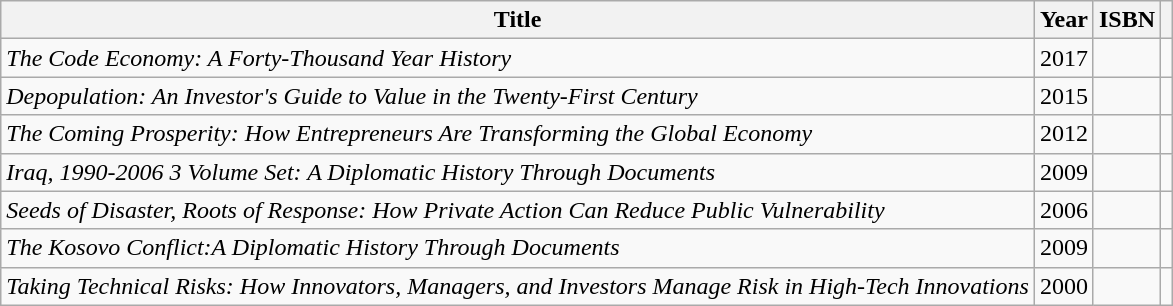<table class="wikitable sortable">
<tr>
<th>Title</th>
<th>Year</th>
<th>ISBN</th>
<th></th>
</tr>
<tr>
<td><em>The Code Economy: A Forty-Thousand Year History</em></td>
<td>2017</td>
<td></td>
<td></td>
</tr>
<tr>
<td><em>Depopulation: An Investor's Guide to Value in the Twenty-First Century</em></td>
<td>2015</td>
<td></td>
<td></td>
</tr>
<tr>
<td><em>The Coming Prosperity: How Entrepreneurs Are Transforming the Global Economy</em></td>
<td>2012</td>
<td></td>
<td></td>
</tr>
<tr>
<td><em>Iraq, 1990-2006 3 Volume Set: A Diplomatic History Through Documents</em></td>
<td>2009</td>
<td></td>
<td></td>
</tr>
<tr>
<td><em>Seeds of Disaster, Roots of Response: How Private Action Can Reduce Public Vulnerability</em></td>
<td>2006</td>
<td></td>
<td></td>
</tr>
<tr>
<td><em>The Kosovo Conflict:A Diplomatic History Through Documents</em></td>
<td>2009</td>
<td></td>
<td></td>
</tr>
<tr>
<td><em>Taking Technical Risks: How Innovators, Managers, and Investors Manage Risk in High-Tech Innovations</em></td>
<td>2000</td>
<td></td>
<td></td>
</tr>
</table>
